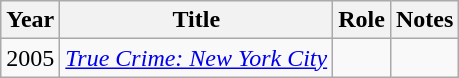<table class="wikitable sortable">
<tr>
<th scope="col">Year</th>
<th scope="col">Title</th>
<th scope="col">Role</th>
<th scope="col">Notes</th>
</tr>
<tr>
<td>2005</td>
<td scope="row"><em><a href='#'>True Crime: New York City</a></em></td>
<td></td>
<td></td>
</tr>
</table>
